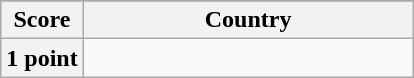<table class="wikitable">
<tr>
</tr>
<tr>
<th scope="col">Score</th>
<th scope="col">Country</th>
</tr>
<tr>
<th scope="row" width=20%>1 point</th>
<td></td>
</tr>
</table>
